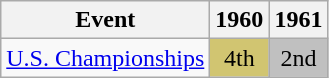<table class="wikitable">
<tr>
<th>Event</th>
<th>1960</th>
<th>1961</th>
</tr>
<tr>
<td><a href='#'>U.S. Championships</a></td>
<td align="center" bgcolor="d1c571">4th</td>
<td align="center" bgcolor="silver">2nd</td>
</tr>
</table>
